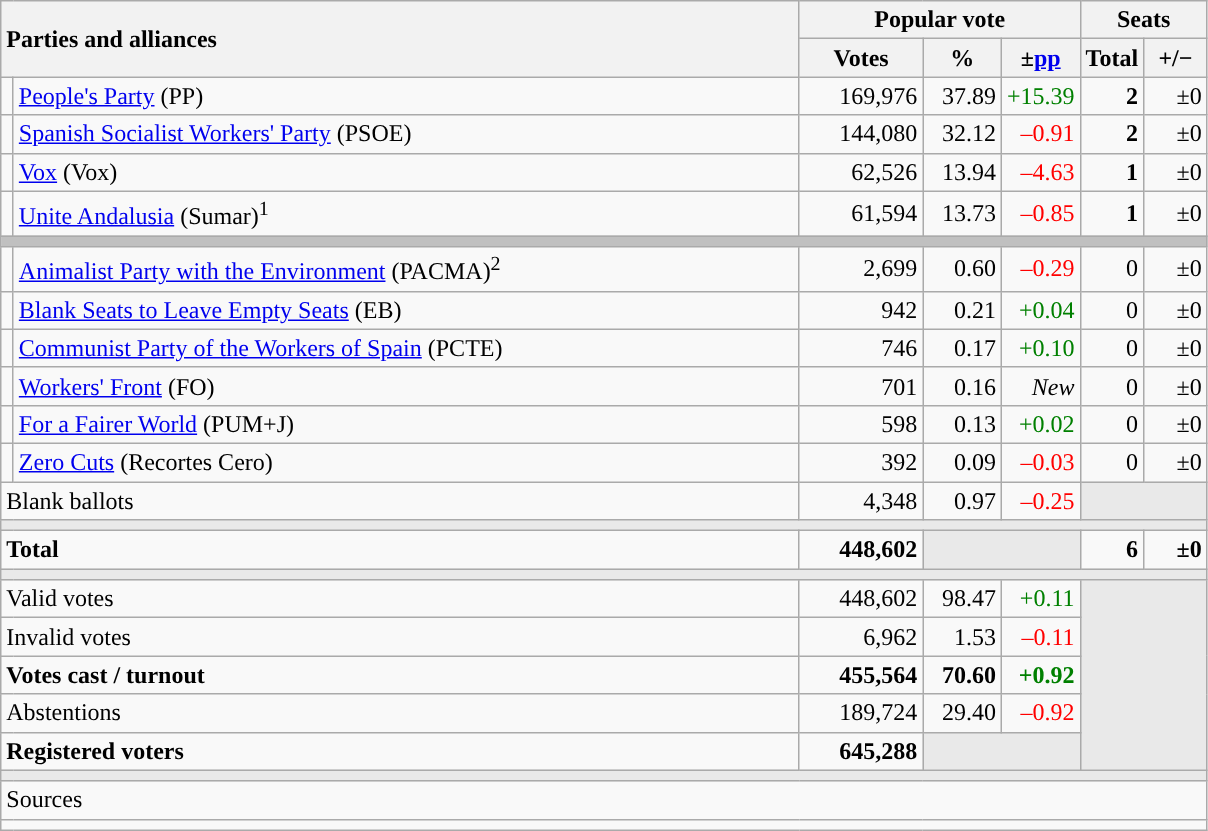<table class="wikitable" style="text-align:right;">
<tr>
<th style="text-align:left;" rowspan="2" colspan="2" width="525">Parties and alliances</th>
<th colspan="3">Popular vote</th>
<th colspan="2">Seats</th>
</tr>
<tr>
<th width="75">Votes</th>
<th width="45">%</th>
<th width="45">±<a href='#'>pp</a></th>
<th width="35">Total</th>
<th width="35">+/−</th>
</tr>
<tr>
<td width="1" style="color:inherit;background:"></td>
<td align="left"><a href='#'>People's Party</a> (PP)</td>
<td>169,976</td>
<td>37.89</td>
<td style="color:green;">+15.39</td>
<td><strong>2</strong></td>
<td>±0</td>
</tr>
<tr>
<td style="color:inherit;background:"></td>
<td align="left"><a href='#'>Spanish Socialist Workers' Party</a> (PSOE)</td>
<td>144,080</td>
<td>32.12</td>
<td style="color:red;">–0.91</td>
<td><strong>2</strong></td>
<td>±0</td>
</tr>
<tr>
<td style="color:inherit;background:"></td>
<td align="left"><a href='#'>Vox</a> (Vox)</td>
<td>62,526</td>
<td>13.94</td>
<td style="color:red;">–4.63</td>
<td><strong>1</strong></td>
<td>±0</td>
</tr>
<tr>
<td style="color:inherit;background:"></td>
<td align="left"><a href='#'>Unite Andalusia</a> (Sumar)<sup>1</sup></td>
<td>61,594</td>
<td>13.73</td>
<td style="color:red;">–0.85</td>
<td><strong>1</strong></td>
<td>±0</td>
</tr>
<tr>
<td colspan="7" bgcolor="#C0C0C0"></td>
</tr>
<tr>
<td style="color:inherit;background:"></td>
<td align="left"><a href='#'>Animalist Party with the Environment</a> (PACMA)<sup>2</sup></td>
<td>2,699</td>
<td>0.60</td>
<td style="color:red;">–0.29</td>
<td>0</td>
<td>±0</td>
</tr>
<tr>
<td style="color:inherit;background:"></td>
<td align="left"><a href='#'>Blank Seats to Leave Empty Seats</a> (EB)</td>
<td>942</td>
<td>0.21</td>
<td style="color:green;">+0.04</td>
<td>0</td>
<td>±0</td>
</tr>
<tr>
<td style="color:inherit;background:"></td>
<td align="left"><a href='#'>Communist Party of the Workers of Spain</a> (PCTE)</td>
<td>746</td>
<td>0.17</td>
<td style="color:green;">+0.10</td>
<td>0</td>
<td>±0</td>
</tr>
<tr>
<td style="color:inherit;background:"></td>
<td align="left"><a href='#'>Workers' Front</a> (FO)</td>
<td>701</td>
<td>0.16</td>
<td><em>New</em></td>
<td>0</td>
<td>±0</td>
</tr>
<tr>
<td style="color:inherit;background:"></td>
<td align="left"><a href='#'>For a Fairer World</a> (PUM+J)</td>
<td>598</td>
<td>0.13</td>
<td style="color:green;">+0.02</td>
<td>0</td>
<td>±0</td>
</tr>
<tr>
<td style="color:inherit;background:"></td>
<td align="left"><a href='#'>Zero Cuts</a> (Recortes Cero)</td>
<td>392</td>
<td>0.09</td>
<td style="color:red;">–0.03</td>
<td>0</td>
<td>±0</td>
</tr>
<tr>
<td align="left" colspan="2">Blank ballots</td>
<td>4,348</td>
<td>0.97</td>
<td style="color:red;">–0.25</td>
<td bgcolor="#E9E9E9" colspan="2"></td>
</tr>
<tr>
<td colspan="7" bgcolor="#E9E9E9"></td>
</tr>
<tr style="font-weight:bold;">
<td align="left" colspan="2">Total</td>
<td>448,602</td>
<td bgcolor="#E9E9E9" colspan="2"></td>
<td>6</td>
<td>±0</td>
</tr>
<tr>
<td colspan="7" bgcolor="#E9E9E9"></td>
</tr>
<tr>
<td align="left" colspan="2">Valid votes</td>
<td>448,602</td>
<td>98.47</td>
<td style="color:green;">+0.11</td>
<td bgcolor="#E9E9E9" colspan="2" rowspan="5"></td>
</tr>
<tr>
<td align="left" colspan="2">Invalid votes</td>
<td>6,962</td>
<td>1.53</td>
<td style="color:red;">–0.11</td>
</tr>
<tr style="font-weight:bold;">
<td align="left" colspan="2">Votes cast / turnout</td>
<td>455,564</td>
<td>70.60</td>
<td style="color:green;">+0.92</td>
</tr>
<tr>
<td align="left" colspan="2">Abstentions</td>
<td>189,724</td>
<td>29.40</td>
<td style="color:red;">–0.92</td>
</tr>
<tr style="font-weight:bold;">
<td align="left" colspan="2">Registered voters</td>
<td>645,288</td>
<td bgcolor="#E9E9E9" colspan="2"></td>
</tr>
<tr>
<td colspan="7" bgcolor="#E9E9E9"></td>
</tr>
<tr>
<td align="left" colspan="7">Sources</td>
</tr>
<tr>
<td colspan="7" style="text-align:left; max-width:790px;"></td>
</tr>
</table>
